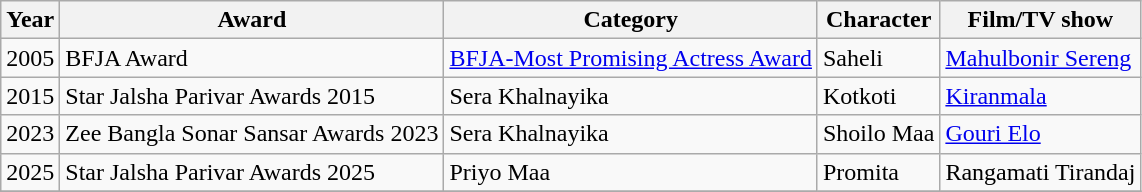<table class="wikitable sortable">
<tr>
<th>Year</th>
<th>Award</th>
<th>Category</th>
<th>Character</th>
<th>Film/TV show</th>
</tr>
<tr>
<td>2005</td>
<td>BFJA Award</td>
<td><a href='#'>BFJA-Most Promising Actress Award</a></td>
<td>Saheli</td>
<td><a href='#'>Mahulbonir Sereng</a></td>
</tr>
<tr>
<td>2015</td>
<td>Star Jalsha Parivar Awards 2015</td>
<td>Sera Khalnayika</td>
<td>Kotkoti</td>
<td><a href='#'>Kiranmala</a></td>
</tr>
<tr>
<td>2023</td>
<td>Zee Bangla Sonar Sansar Awards 2023</td>
<td>Sera Khalnayika</td>
<td>Shoilo Maa</td>
<td><a href='#'>Gouri Elo</a></td>
</tr>
<tr>
<td>2025</td>
<td>Star Jalsha Parivar Awards 2025</td>
<td>Priyo Maa</td>
<td>Promita</td>
<td>Rangamati Tirandaj</td>
</tr>
<tr>
</tr>
</table>
